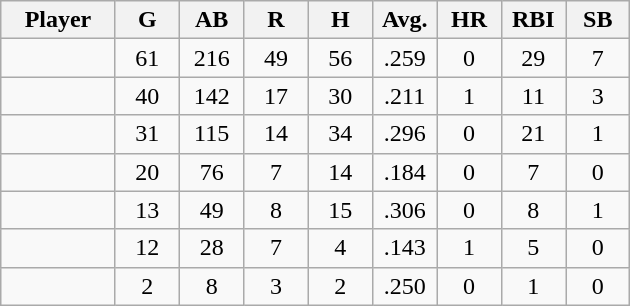<table class="wikitable sortable">
<tr>
<th bgcolor="#DDDDFF" width="16%">Player</th>
<th bgcolor="#DDDDFF" width="9%">G</th>
<th bgcolor="#DDDDFF" width="9%">AB</th>
<th bgcolor="#DDDDFF" width="9%">R</th>
<th bgcolor="#DDDDFF" width="9%">H</th>
<th bgcolor="#DDDDFF" width="9%">Avg.</th>
<th bgcolor="#DDDDFF" width="9%">HR</th>
<th bgcolor="#DDDDFF" width="9%">RBI</th>
<th bgcolor="#DDDDFF" width="9%">SB</th>
</tr>
<tr align="center">
<td></td>
<td>61</td>
<td>216</td>
<td>49</td>
<td>56</td>
<td>.259</td>
<td>0</td>
<td>29</td>
<td>7</td>
</tr>
<tr align="center">
<td></td>
<td>40</td>
<td>142</td>
<td>17</td>
<td>30</td>
<td>.211</td>
<td>1</td>
<td>11</td>
<td>3</td>
</tr>
<tr align="center">
<td></td>
<td>31</td>
<td>115</td>
<td>14</td>
<td>34</td>
<td>.296</td>
<td>0</td>
<td>21</td>
<td>1</td>
</tr>
<tr align="center">
<td></td>
<td>20</td>
<td>76</td>
<td>7</td>
<td>14</td>
<td>.184</td>
<td>0</td>
<td>7</td>
<td>0</td>
</tr>
<tr align="center">
<td></td>
<td>13</td>
<td>49</td>
<td>8</td>
<td>15</td>
<td>.306</td>
<td>0</td>
<td>8</td>
<td>1</td>
</tr>
<tr align="center">
<td></td>
<td>12</td>
<td>28</td>
<td>7</td>
<td>4</td>
<td>.143</td>
<td>1</td>
<td>5</td>
<td>0</td>
</tr>
<tr align="center">
<td></td>
<td>2</td>
<td>8</td>
<td>3</td>
<td>2</td>
<td>.250</td>
<td>0</td>
<td>1</td>
<td>0</td>
</tr>
</table>
